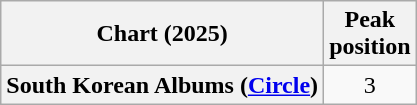<table class="wikitable plainrowheaders" style="text-align:center">
<tr>
<th scope="col">Chart (2025)</th>
<th scope="col">Peak<br>position</th>
</tr>
<tr>
<th scope="row">South Korean Albums (<a href='#'>Circle</a>)</th>
<td>3</td>
</tr>
</table>
